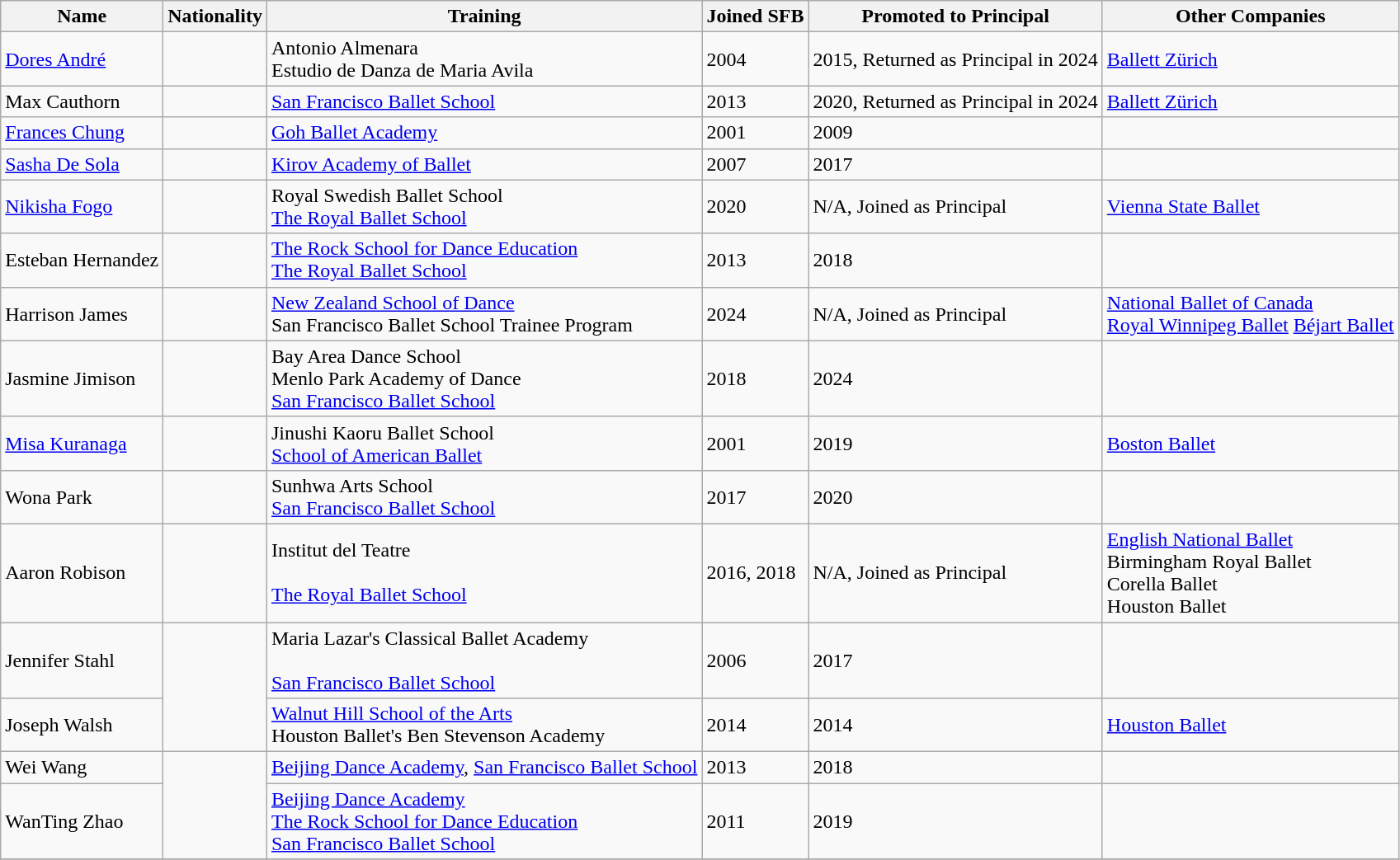<table class="wikitable">
<tr>
<th>Name</th>
<th>Nationality</th>
<th>Training</th>
<th>Joined SFB</th>
<th>Promoted to Principal</th>
<th>Other Companies</th>
</tr>
<tr>
<td><a href='#'>Dores André</a></td>
<td></td>
<td>Antonio Almenara<br>Estudio de Danza de Maria Avila</td>
<td>2004</td>
<td>2015, Returned as Principal in 2024</td>
<td><a href='#'>Ballett Zürich</a></td>
</tr>
<tr>
<td>Max Cauthorn</td>
<td></td>
<td><a href='#'>San Francisco Ballet School</a></td>
<td>2013</td>
<td>2020, Returned as Principal in 2024</td>
<td><a href='#'>Ballett Zürich</a></td>
</tr>
<tr>
<td><a href='#'>Frances Chung</a></td>
<td></td>
<td><a href='#'>Goh Ballet Academy</a></td>
<td>2001</td>
<td>2009</td>
<td></td>
</tr>
<tr>
<td><a href='#'>Sasha De Sola</a></td>
<td></td>
<td><a href='#'>Kirov Academy of Ballet</a></td>
<td>2007</td>
<td>2017</td>
<td></td>
</tr>
<tr>
<td><a href='#'>Nikisha Fogo</a></td>
<td></td>
<td>Royal Swedish Ballet School<br><a href='#'>The Royal Ballet School</a></td>
<td>2020</td>
<td>N/A, Joined as Principal</td>
<td><a href='#'>Vienna State Ballet</a></td>
</tr>
<tr>
<td>Esteban Hernandez</td>
<td></td>
<td><a href='#'>The Rock School for Dance Education</a><br><a href='#'>The Royal Ballet School</a></td>
<td>2013</td>
<td>2018</td>
<td></td>
</tr>
<tr>
<td>Harrison James</td>
<td></td>
<td><a href='#'>New Zealand School of Dance</a><br>San Francisco Ballet School Trainee Program</td>
<td>2024</td>
<td>N/A, Joined as Principal</td>
<td><a href='#'>National Ballet of Canada</a><br><a href='#'>Royal Winnipeg Ballet</a>
<a href='#'>Béjart Ballet</a></td>
</tr>
<tr>
<td>Jasmine Jimison</td>
<td></td>
<td>Bay Area Dance School<br>Menlo Park Academy of Dance<br><a href='#'>San Francisco Ballet School</a></td>
<td>2018</td>
<td>2024</td>
<td></td>
</tr>
<tr>
<td><a href='#'>Misa Kuranaga</a></td>
<td></td>
<td>Jinushi Kaoru Ballet School<br><a href='#'>School of American Ballet</a></td>
<td>2001</td>
<td>2019</td>
<td><a href='#'>Boston Ballet</a></td>
</tr>
<tr>
<td>Wona Park</td>
<td></td>
<td>Sunhwa Arts School<br><a href='#'>San Francisco Ballet School</a></td>
<td>2017</td>
<td>2020</td>
<td></td>
</tr>
<tr>
<td>Aaron Robison</td>
<td></td>
<td>Institut del Teatre<br><br><a href='#'>The Royal Ballet School</a></td>
<td>2016, 2018</td>
<td>N/A, Joined as Principal</td>
<td><a href='#'>English National Ballet</a><br>Birmingham Royal Ballet<br>Corella Ballet<br>Houston Ballet</td>
</tr>
<tr>
<td>Jennifer Stahl</td>
<td rowspan="2"></td>
<td>Maria Lazar's Classical Ballet Academy<br><br><a href='#'>San Francisco Ballet School</a></td>
<td>2006</td>
<td>2017</td>
<td></td>
</tr>
<tr>
<td>Joseph Walsh</td>
<td><a href='#'>Walnut Hill School of the Arts</a> <br>Houston Ballet's Ben Stevenson Academy<br></td>
<td>2014</td>
<td>2014</td>
<td><a href='#'>Houston Ballet</a></td>
</tr>
<tr>
<td>Wei Wang</td>
<td rowspan="2"></td>
<td><a href='#'>Beijing Dance Academy</a>, <a href='#'>San Francisco Ballet School</a></td>
<td>2013</td>
<td>2018</td>
<td></td>
</tr>
<tr>
<td>WanTing Zhao</td>
<td><a href='#'>Beijing Dance Academy</a><br><a href='#'>The Rock School for Dance Education</a><br><a href='#'>San Francisco Ballet School</a></td>
<td>2011</td>
<td>2019</td>
<td></td>
</tr>
<tr>
</tr>
</table>
